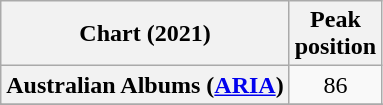<table class="wikitable sortable plainrowheaders" style="text-align:center">
<tr>
<th scope="col">Chart (2021)</th>
<th scope="col">Peak<br>position</th>
</tr>
<tr>
<th scope="row">Australian Albums (<a href='#'>ARIA</a>)</th>
<td>86</td>
</tr>
<tr>
</tr>
<tr>
</tr>
<tr>
</tr>
<tr>
</tr>
<tr>
</tr>
<tr>
</tr>
</table>
